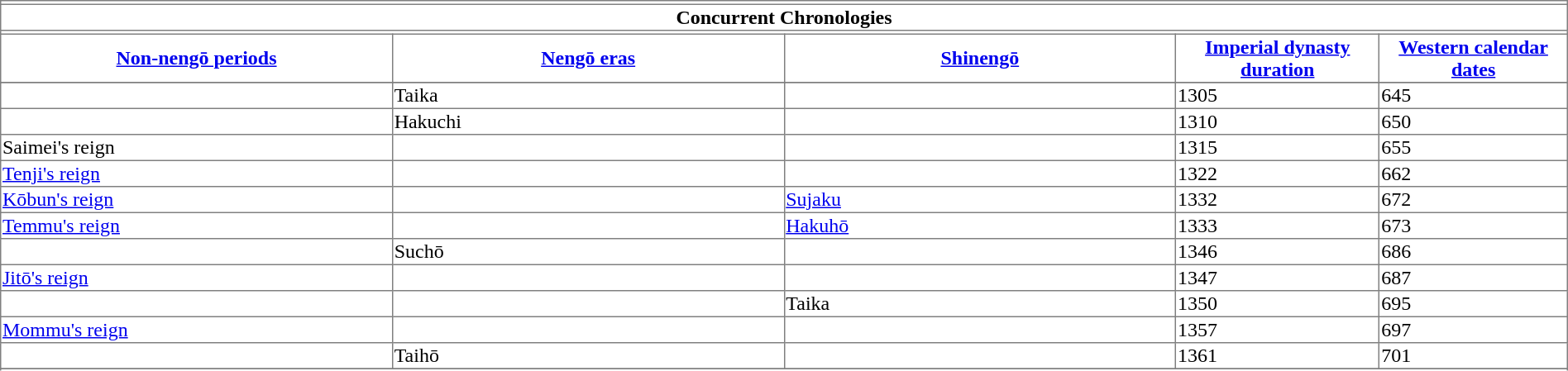<table border=1 style="border-collapse: collapse">
<tr>
<th colspan="6"></th>
</tr>
<tr>
<th colspan="6">Concurrent Chronologies</th>
</tr>
<tr>
<th colspan="6"></th>
</tr>
<tr>
<th width="25%"><a href='#'>Non-nengō periods</a></th>
<th width="25%"><a href='#'>Nengō eras</a></th>
<th width="25%"><a href='#'>Shinengō</a></th>
<th width="13%"><a href='#'>Imperial dynasty duration</a></th>
<th width="12%"><a href='#'>Western calendar dates</a></th>
</tr>
<tr>
</tr>
<tr>
<td></td>
<td>Taika </td>
<td></td>
<td>1305</td>
<td>645</td>
</tr>
<tr>
<td></td>
<td>Hakuchi </td>
<td></td>
<td>1310</td>
<td>650</td>
</tr>
<tr>
<td>Saimei's reign</td>
<td></td>
<td></td>
<td>1315</td>
<td>655</td>
</tr>
<tr>
<td><a href='#'>Tenji's reign</a></td>
<td></td>
<td></td>
<td>1322</td>
<td>662</td>
</tr>
<tr>
<td><a href='#'>Kōbun's reign</a></td>
<td></td>
<td><a href='#'>Sujaku</a></td>
<td>1332</td>
<td>672</td>
</tr>
<tr>
<td><a href='#'>Temmu's reign</a></td>
<td></td>
<td><a href='#'>Hakuhō</a></td>
<td>1333</td>
<td>673</td>
</tr>
<tr>
<td></td>
<td>Suchō </td>
<td></td>
<td>1346</td>
<td>686</td>
</tr>
<tr>
<td><a href='#'>Jitō's reign</a></td>
<td></td>
<td></td>
<td>1347</td>
<td>687</td>
</tr>
<tr>
<td></td>
<td></td>
<td>Taika</td>
<td>1350</td>
<td>695</td>
</tr>
<tr>
<td><a href='#'>Mommu's reign</a></td>
<td></td>
<td></td>
<td>1357</td>
<td>697</td>
</tr>
<tr>
<td></td>
<td>Taihō</td>
<td></td>
<td>1361</td>
<td>701</td>
</tr>
<tr>
</tr>
<tr>
</tr>
</table>
